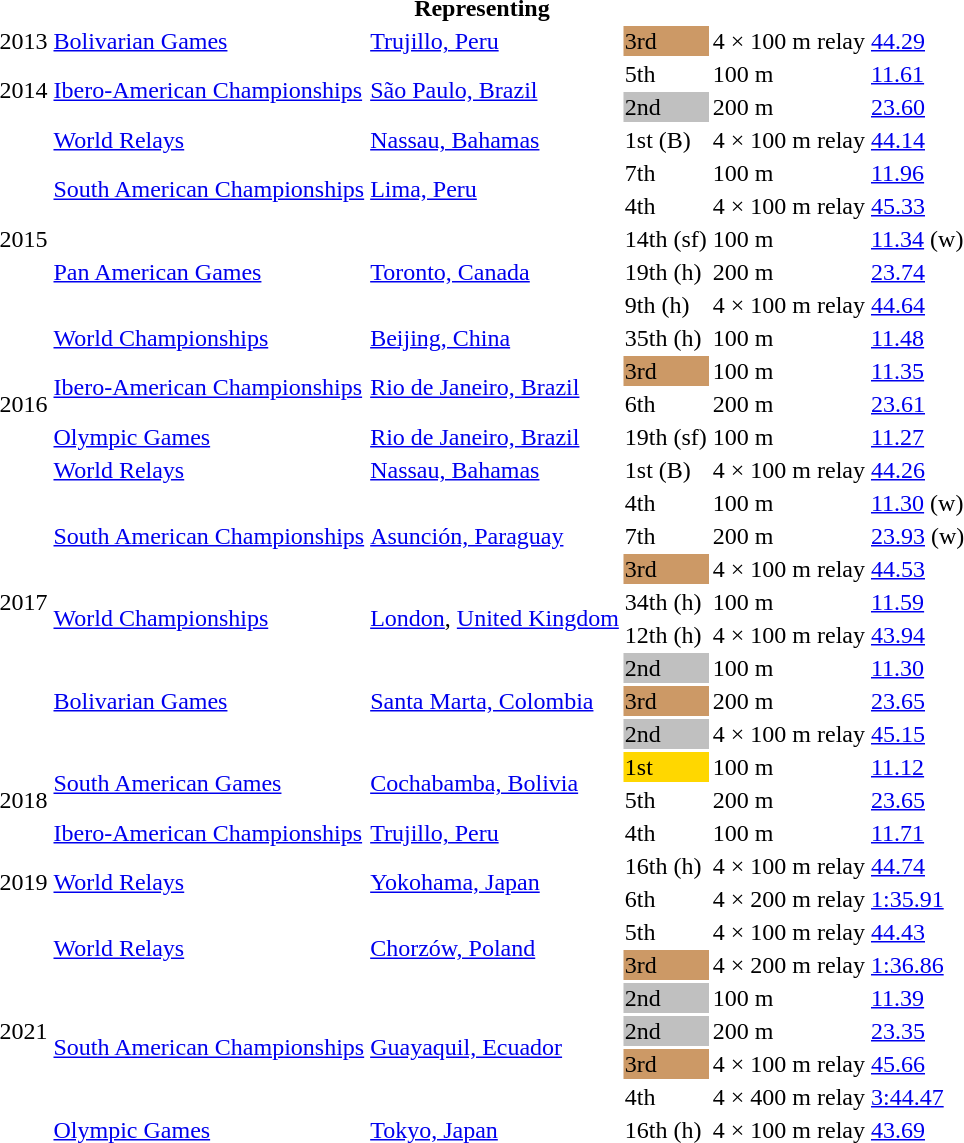<table>
<tr>
<th colspan="6">Representing </th>
</tr>
<tr>
<td>2013</td>
<td><a href='#'>Bolivarian Games</a></td>
<td><a href='#'>Trujillo, Peru</a></td>
<td bgcolor=cc9966>3rd</td>
<td>4 × 100 m relay</td>
<td><a href='#'>44.29</a></td>
</tr>
<tr>
<td rowspan=2>2014</td>
<td rowspan=2><a href='#'>Ibero-American Championships</a></td>
<td rowspan=2><a href='#'>São Paulo, Brazil</a></td>
<td>5th</td>
<td>100 m</td>
<td><a href='#'>11.61</a></td>
</tr>
<tr>
<td bgcolor=silver>2nd</td>
<td>200 m</td>
<td><a href='#'>23.60</a></td>
</tr>
<tr>
<td rowspan=7>2015</td>
<td><a href='#'>World Relays</a></td>
<td><a href='#'>Nassau, Bahamas</a></td>
<td>1st (B)</td>
<td>4 × 100 m relay</td>
<td><a href='#'>44.14</a></td>
</tr>
<tr>
<td rowspan=2><a href='#'>South American Championships</a></td>
<td rowspan=2><a href='#'>Lima, Peru</a></td>
<td>7th</td>
<td>100 m</td>
<td><a href='#'>11.96</a></td>
</tr>
<tr>
<td>4th</td>
<td>4 × 100 m relay</td>
<td><a href='#'>45.33</a></td>
</tr>
<tr>
<td rowspan=3><a href='#'>Pan American Games</a></td>
<td rowspan=3><a href='#'>Toronto, Canada</a></td>
<td>14th (sf)</td>
<td>100 m</td>
<td><a href='#'>11.34</a> (w)</td>
</tr>
<tr>
<td>19th (h)</td>
<td>200 m</td>
<td><a href='#'>23.74</a></td>
</tr>
<tr>
<td>9th (h)</td>
<td>4 × 100 m relay</td>
<td><a href='#'>44.64</a></td>
</tr>
<tr>
<td><a href='#'>World Championships</a></td>
<td><a href='#'>Beijing, China</a></td>
<td>35th (h)</td>
<td>100 m</td>
<td><a href='#'>11.48</a></td>
</tr>
<tr>
<td rowspan=3>2016</td>
<td rowspan=2><a href='#'>Ibero-American Championships</a></td>
<td rowspan=2><a href='#'>Rio de Janeiro, Brazil</a></td>
<td bgcolor=cc9966>3rd</td>
<td>100 m</td>
<td><a href='#'>11.35</a></td>
</tr>
<tr>
<td>6th</td>
<td>200 m</td>
<td><a href='#'>23.61</a></td>
</tr>
<tr>
<td><a href='#'>Olympic Games</a></td>
<td><a href='#'>Rio de Janeiro, Brazil</a></td>
<td>19th (sf)</td>
<td>100 m</td>
<td><a href='#'>11.27</a></td>
</tr>
<tr>
<td rowspan=9>2017</td>
<td><a href='#'>World Relays</a></td>
<td><a href='#'>Nassau, Bahamas</a></td>
<td>1st (B)</td>
<td>4 × 100 m relay</td>
<td><a href='#'>44.26</a></td>
</tr>
<tr>
<td rowspan=3><a href='#'>South American Championships</a></td>
<td rowspan=3><a href='#'>Asunción, Paraguay</a></td>
<td>4th</td>
<td>100 m</td>
<td><a href='#'>11.30</a> (w)</td>
</tr>
<tr>
<td>7th</td>
<td>200 m</td>
<td><a href='#'>23.93</a> (w)</td>
</tr>
<tr>
<td bgcolor=cc9966>3rd</td>
<td>4 × 100 m relay</td>
<td><a href='#'>44.53</a></td>
</tr>
<tr>
<td rowspan=2><a href='#'>World Championships</a></td>
<td rowspan=2><a href='#'>London</a>, <a href='#'>United Kingdom</a></td>
<td>34th (h)</td>
<td>100 m</td>
<td><a href='#'>11.59</a></td>
</tr>
<tr>
<td>12th (h)</td>
<td>4 × 100 m relay</td>
<td><a href='#'>43.94</a></td>
</tr>
<tr>
<td rowspan=3><a href='#'>Bolivarian Games</a></td>
<td rowspan=3><a href='#'>Santa Marta, Colombia</a></td>
<td bgcolor=silver>2nd</td>
<td>100 m</td>
<td><a href='#'>11.30</a></td>
</tr>
<tr>
<td bgcolor=cc9966>3rd</td>
<td>200 m</td>
<td><a href='#'>23.65</a></td>
</tr>
<tr>
<td bgcolor=silver>2nd</td>
<td>4 × 100 m relay</td>
<td><a href='#'>45.15</a></td>
</tr>
<tr>
<td rowspan=3>2018</td>
<td rowspan=2><a href='#'>South American Games</a></td>
<td rowspan=2><a href='#'>Cochabamba, Bolivia</a></td>
<td bgcolor=gold>1st</td>
<td>100 m</td>
<td><a href='#'>11.12</a></td>
</tr>
<tr>
<td>5th</td>
<td>200 m</td>
<td><a href='#'>23.65</a></td>
</tr>
<tr>
<td><a href='#'>Ibero-American Championships</a></td>
<td><a href='#'>Trujillo, Peru</a></td>
<td>4th</td>
<td>100 m</td>
<td><a href='#'>11.71</a></td>
</tr>
<tr>
<td rowspan=2>2019</td>
<td rowspan=2><a href='#'>World Relays</a></td>
<td rowspan=2><a href='#'>Yokohama, Japan</a></td>
<td>16th (h)</td>
<td>4 × 100 m relay</td>
<td><a href='#'>44.74</a></td>
</tr>
<tr>
<td>6th</td>
<td>4 × 200 m relay</td>
<td><a href='#'>1:35.91</a></td>
</tr>
<tr>
<td rowspan=7>2021</td>
<td rowspan=2><a href='#'>World Relays</a></td>
<td rowspan=2><a href='#'>Chorzów, Poland</a></td>
<td>5th</td>
<td>4 × 100 m relay</td>
<td><a href='#'>44.43</a></td>
</tr>
<tr>
<td bgcolor=cc9966>3rd</td>
<td>4 × 200 m relay</td>
<td><a href='#'>1:36.86</a></td>
</tr>
<tr>
<td rowspan=4><a href='#'>South American Championships</a></td>
<td rowspan=4><a href='#'>Guayaquil, Ecuador</a></td>
<td bgcolor=silver>2nd</td>
<td>100 m</td>
<td><a href='#'>11.39</a></td>
</tr>
<tr>
<td bgcolor=silver>2nd</td>
<td>200 m</td>
<td><a href='#'>23.35</a></td>
</tr>
<tr>
<td bgcolor=cc9966>3rd</td>
<td>4 × 100 m relay</td>
<td><a href='#'>45.66</a></td>
</tr>
<tr>
<td>4th</td>
<td>4 × 400 m relay</td>
<td><a href='#'>3:44.47</a></td>
</tr>
<tr>
<td><a href='#'>Olympic Games</a></td>
<td><a href='#'>Tokyo, Japan</a></td>
<td>16th (h)</td>
<td>4 × 100 m relay</td>
<td><a href='#'>43.69</a></td>
</tr>
</table>
